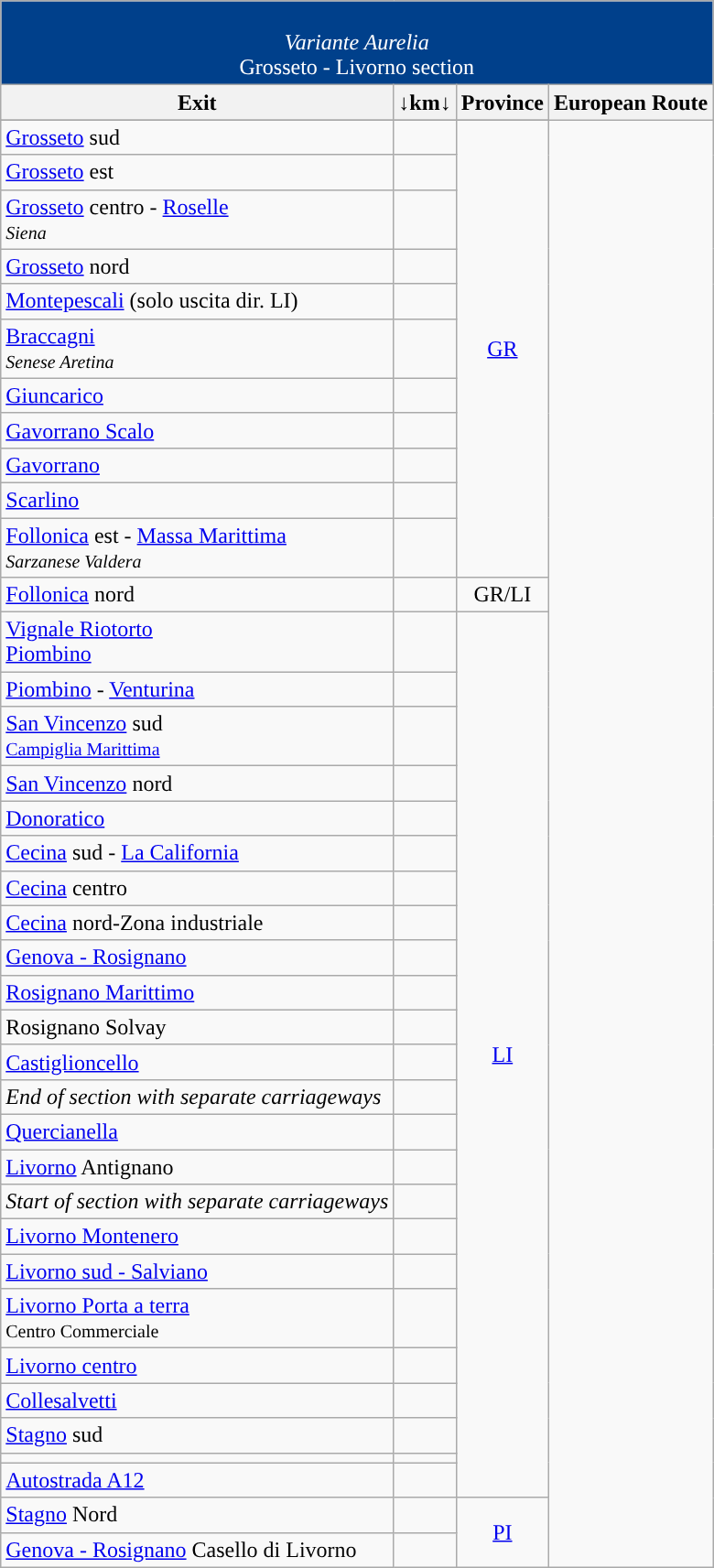<table class="wikitable">
<tr align="center" bgcolor="00408B" style="color: white;font-size:100%;">
<td colspan="6"><br><em>Variante Aurelia</em><br>Grosseto - Livorno section</td>
</tr>
<tr>
<th style="text-align:center;"><strong>Exit</strong></th>
<th style="text-align:center;"><strong>↓km↓</strong></th>
<th align="center"><strong>Province</strong></th>
<th align="center"><strong>European Route</strong></th>
</tr>
<tr>
</tr>
<tr>
<td> <a href='#'>Grosseto</a> sud</td>
<td align="right"></td>
<td rowspan="11" align="center"><a href='#'>GR</a></td>
</tr>
<tr>
<td> <a href='#'>Grosseto</a> est</td>
<td align="right"></td>
</tr>
<tr>
<td> <a href='#'>Grosseto</a> centro - <a href='#'>Roselle</a><br><small> <em> Siena</em></small></td>
<td align="right"></td>
</tr>
<tr>
<td> <a href='#'>Grosseto</a> nord</td>
<td align="right"></td>
</tr>
<tr>
<td> <a href='#'>Montepescali</a> (solo uscita dir. LI)</td>
<td align="right"></td>
</tr>
<tr>
<td> <a href='#'>Braccagni</a><br><small> <em>Senese Aretina</em></small></td>
<td align="right"></td>
</tr>
<tr>
<td> <a href='#'>Giuncarico</a></td>
<td align="right"></td>
</tr>
<tr>
<td> <a href='#'>Gavorrano Scalo</a></td>
<td align="right"></td>
</tr>
<tr>
<td> <a href='#'>Gavorrano</a></td>
<td align="right"></td>
</tr>
<tr>
<td> <a href='#'>Scarlino</a></td>
<td align="right"></td>
</tr>
<tr>
<td> <a href='#'>Follonica</a> est - <a href='#'>Massa Marittima</a> <br><small> <em>Sarzanese Valdera</em></small></td>
<td align="right"></td>
</tr>
<tr>
<td> <a href='#'>Follonica</a> nord</td>
<td align="right"></td>
<td align="center">GR/LI</td>
</tr>
<tr>
<td> <a href='#'>Vignale Riotorto</a> <br><a href='#'>Piombino</a></td>
<td align="right"></td>
<td rowspan="24" align="center"><a href='#'>LI</a></td>
</tr>
<tr>
<td> <a href='#'>Piombino</a> - <a href='#'>Venturina</a></td>
<td align="right"></td>
</tr>
<tr>
<td> <a href='#'>San Vincenzo</a> sud <br><small><a href='#'>Campiglia Marittima</a></small></td>
<td align="right"></td>
</tr>
<tr>
<td> <a href='#'>San Vincenzo</a> nord</td>
<td align="right"></td>
</tr>
<tr>
<td> <a href='#'>Donoratico</a></td>
<td align="right"></td>
</tr>
<tr>
<td> <a href='#'>Cecina</a> sud - <a href='#'>La California</a></td>
<td align="right"></td>
</tr>
<tr>
<td> <a href='#'>Cecina</a> centro</td>
<td align="right"></td>
</tr>
<tr>
<td> <a href='#'>Cecina</a> nord-Zona industriale</td>
<td align="right"></td>
</tr>
<tr>
<td>   <a href='#'>Genova - Rosignano</a></td>
<td align="right"></td>
</tr>
<tr>
<td> <a href='#'>Rosignano Marittimo</a></td>
<td align="right"></td>
</tr>
<tr>
<td> Rosignano Solvay</td>
<td align="right"></td>
</tr>
<tr>
<td> <a href='#'>Castiglioncello</a></td>
<td align="right"></td>
</tr>
<tr>
<td> <em>End of section with separate carriageways</em></td>
<td align="right"></td>
</tr>
<tr>
<td> <a href='#'>Quercianella</a></td>
<td align="right"></td>
</tr>
<tr>
<td> <a href='#'>Livorno</a> Antignano</td>
<td align="right"></td>
</tr>
<tr>
<td> <em>Start of section with separate carriageways</em></td>
<td align="right"></td>
</tr>
<tr>
<td> <a href='#'>Livorno Montenero</a></td>
<td align="right"></td>
</tr>
<tr>
<td> <a href='#'>Livorno sud - Salviano</a></td>
<td align="right"></td>
</tr>
<tr>
<td> <a href='#'>Livorno Porta a terra</a><br><small> Centro Commerciale</small></td>
<td align="right"></td>
</tr>
<tr>
<td> <a href='#'>Livorno centro</a></td>
<td align="right"></td>
</tr>
<tr>
<td> <a href='#'>Collesalvetti</a></td>
<td align="right"></td>
</tr>
<tr>
<td> <a href='#'>Stagno</a> sud</td>
<td align="right"></td>
</tr>
<tr>
<td> </td>
<td align="right"></td>
</tr>
<tr>
<td>  <a href='#'>Autostrada A12</a></td>
<td align="right"><br></td>
</tr>
<tr>
<td> <a href='#'>Stagno</a> Nord</td>
<td align="right"></td>
<td rowspan="2" align="center"><a href='#'>PI</a></td>
</tr>
<tr>
<td>   <a href='#'>Genova - Rosignano</a> Casello di Livorno</td>
<td align="right"></td>
</tr>
</table>
